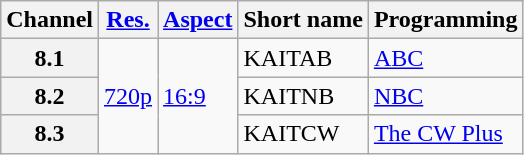<table class="wikitable">
<tr>
<th scope = "col">Channel</th>
<th scope = "col"><a href='#'>Res.</a></th>
<th scope = "col"><a href='#'>Aspect</a></th>
<th scope = "col">Short name</th>
<th scope = "col">Programming</th>
</tr>
<tr>
<th scope = "row">8.1</th>
<td rowspan="3"><a href='#'>720p</a></td>
<td rowspan="3"><a href='#'>16:9</a></td>
<td>KAITAB</td>
<td><a href='#'>ABC</a></td>
</tr>
<tr>
<th scope = "row">8.2</th>
<td>KAITNB</td>
<td><a href='#'>NBC</a></td>
</tr>
<tr>
<th scope = "row">8.3</th>
<td>KAITCW</td>
<td><a href='#'>The CW Plus</a></td>
</tr>
</table>
